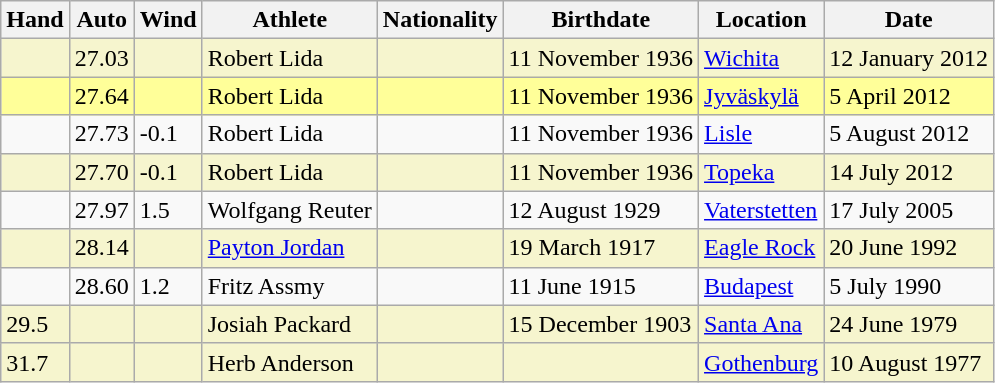<table class="wikitable">
<tr>
<th>Hand</th>
<th>Auto</th>
<th>Wind</th>
<th>Athlete</th>
<th>Nationality</th>
<th>Birthdate</th>
<th>Location</th>
<th>Date</th>
</tr>
<tr bgcolor=#f6F5CE>
<td></td>
<td>27.03 </td>
<td></td>
<td>Robert Lida</td>
<td></td>
<td>11 November 1936</td>
<td><a href='#'>Wichita</a></td>
<td>12 January 2012</td>
</tr>
<tr style="background:#ff9;">
<td></td>
<td>27.64 </td>
<td></td>
<td>Robert Lida</td>
<td></td>
<td>11 November 1936</td>
<td><a href='#'>Jyväskylä</a></td>
<td>5 April 2012</td>
</tr>
<tr>
<td></td>
<td>27.73</td>
<td>-0.1</td>
<td>Robert Lida</td>
<td></td>
<td>11 November 1936</td>
<td><a href='#'>Lisle</a></td>
<td>5 August 2012</td>
</tr>
<tr bgcolor=#f6F5CE>
<td></td>
<td>27.70</td>
<td>-0.1</td>
<td>Robert Lida</td>
<td></td>
<td>11 November 1936</td>
<td><a href='#'>Topeka</a></td>
<td>14 July 2012</td>
</tr>
<tr>
<td></td>
<td>27.97</td>
<td>1.5</td>
<td>Wolfgang Reuter</td>
<td></td>
<td>12 August 1929</td>
<td><a href='#'>Vaterstetten</a></td>
<td>17 July 2005</td>
</tr>
<tr bgcolor=#f6F5CE>
<td></td>
<td>28.14</td>
<td></td>
<td><a href='#'>Payton Jordan</a></td>
<td></td>
<td>19 March 1917</td>
<td><a href='#'>Eagle Rock</a></td>
<td>20 June 1992</td>
</tr>
<tr>
<td></td>
<td>28.60</td>
<td>1.2</td>
<td>Fritz Assmy</td>
<td></td>
<td>11 June 1915</td>
<td><a href='#'>Budapest</a></td>
<td>5 July 1990</td>
</tr>
<tr bgcolor=#f6F5CE>
<td>29.5</td>
<td></td>
<td></td>
<td>Josiah Packard</td>
<td></td>
<td>15 December 1903</td>
<td><a href='#'>Santa Ana</a></td>
<td>24 June 1979</td>
</tr>
<tr bgcolor=#f6F5CE>
<td>31.7</td>
<td></td>
<td></td>
<td>Herb Anderson</td>
<td></td>
<td></td>
<td><a href='#'>Gothenburg</a></td>
<td>10 August 1977</td>
</tr>
</table>
